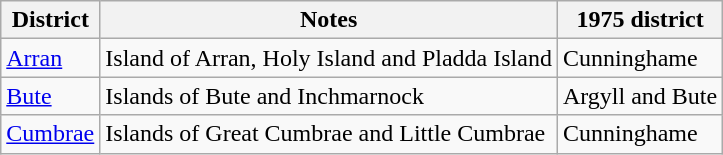<table class="wikitable">
<tr>
<th>District</th>
<th>Notes</th>
<th>1975 district</th>
</tr>
<tr>
<td><a href='#'>Arran</a></td>
<td>Island of Arran, Holy Island and Pladda Island</td>
<td>Cunninghame</td>
</tr>
<tr>
<td><a href='#'>Bute</a></td>
<td>Islands of Bute and Inchmarnock</td>
<td>Argyll and Bute</td>
</tr>
<tr>
<td><a href='#'>Cumbrae</a></td>
<td>Islands of Great Cumbrae and Little Cumbrae</td>
<td>Cunninghame</td>
</tr>
</table>
